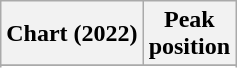<table class="wikitable sortable plainrowheaders" style="text-align:center">
<tr>
<th scope="col">Chart (2022)</th>
<th scope="col">Peak<br>position</th>
</tr>
<tr>
</tr>
<tr>
</tr>
</table>
